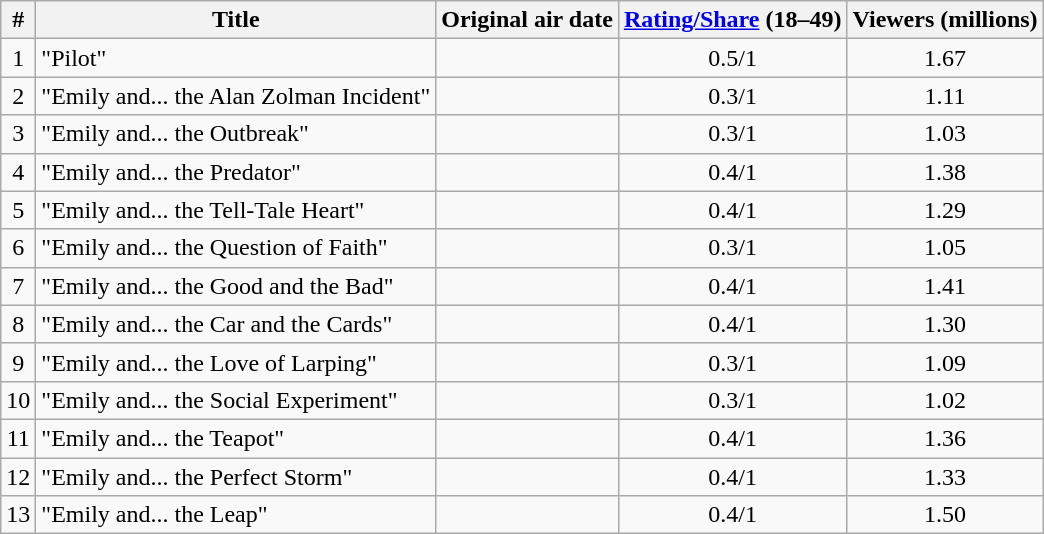<table class="wikitable sortable">
<tr>
<th>#</th>
<th>Title</th>
<th>Original air date</th>
<th><a href='#'>Rating/Share</a> (18–49)</th>
<th>Viewers (millions)</th>
</tr>
<tr>
<td style="text-align:center">1</td>
<td>"Pilot"</td>
<td></td>
<td style="text-align:center">0.5/1</td>
<td style="text-align:center">1.67</td>
</tr>
<tr>
<td style="text-align:center">2</td>
<td>"Emily and... the Alan Zolman Incident"</td>
<td></td>
<td style="text-align:center">0.3/1</td>
<td style="text-align:center">1.11</td>
</tr>
<tr>
<td style="text-align:center">3</td>
<td>"Emily and... the Outbreak"</td>
<td></td>
<td style="text-align:center">0.3/1</td>
<td style="text-align:center">1.03</td>
</tr>
<tr>
<td style="text-align:center">4</td>
<td>"Emily and... the Predator"</td>
<td></td>
<td style="text-align:center">0.4/1</td>
<td style="text-align:center">1.38</td>
</tr>
<tr>
<td style="text-align:center">5</td>
<td>"Emily and... the Tell-Tale Heart"</td>
<td></td>
<td style="text-align:center">0.4/1</td>
<td style="text-align:center">1.29</td>
</tr>
<tr>
<td style="text-align:center">6</td>
<td>"Emily and... the Question of Faith"</td>
<td></td>
<td style="text-align:center">0.3/1</td>
<td style="text-align:center">1.05</td>
</tr>
<tr>
<td style="text-align:center">7</td>
<td>"Emily and... the Good and the Bad"</td>
<td></td>
<td style="text-align:center">0.4/1</td>
<td style="text-align:center">1.41</td>
</tr>
<tr>
<td style="text-align:center">8</td>
<td>"Emily and... the Car and the Cards"</td>
<td></td>
<td style="text-align:center">0.4/1</td>
<td style="text-align:center">1.30</td>
</tr>
<tr>
<td style="text-align:center">9</td>
<td>"Emily and... the Love of Larping"</td>
<td></td>
<td style="text-align:center">0.3/1</td>
<td style="text-align:center">1.09</td>
</tr>
<tr>
<td style="text-align:center">10</td>
<td>"Emily and... the Social Experiment"</td>
<td></td>
<td style="text-align:center">0.3/1</td>
<td style="text-align:center">1.02</td>
</tr>
<tr>
<td style="text-align:center">11</td>
<td>"Emily and... the Teapot"</td>
<td></td>
<td style="text-align:center">0.4/1</td>
<td style="text-align:center">1.36</td>
</tr>
<tr>
<td style="text-align:center">12</td>
<td>"Emily and... the Perfect Storm"</td>
<td></td>
<td style="text-align:center">0.4/1</td>
<td style="text-align:center">1.33</td>
</tr>
<tr>
<td style="text-align:center">13</td>
<td>"Emily and... the Leap"</td>
<td></td>
<td style="text-align:center">0.4/1</td>
<td style="text-align:center">1.50</td>
</tr>
</table>
